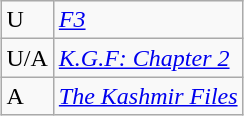<table class="wikitable sortable" style="margin:auto; margin:auto;">
<tr>
<td>U</td>
<td F3 (film)><a href='#'><em>F3</em></a></td>
</tr>
<tr>
<td>U/A</td>
<td><em><a href='#'>K.G.F: Chapter 2</a></em></td>
</tr>
<tr>
<td>A</td>
<td><em><a href='#'>The Kashmir Files</a></em></td>
</tr>
</table>
